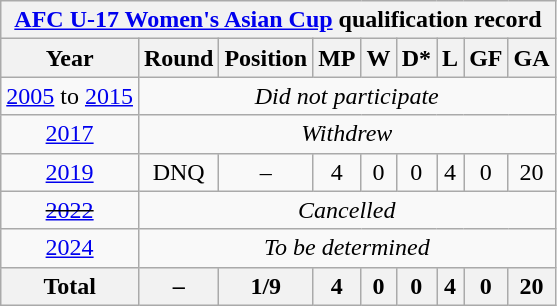<table class="wikitable" style="text-align: center;">
<tr>
<th colspan=10><a href='#'>AFC U-17 Women's Asian Cup</a> qualification record</th>
</tr>
<tr>
<th>Year</th>
<th>Round</th>
<th>Position</th>
<th>MP</th>
<th>W</th>
<th>D*</th>
<th>L</th>
<th>GF</th>
<th>GA</th>
</tr>
<tr>
<td> <a href='#'>2005</a> to   <a href='#'>2015</a></td>
<td colspan=9><em>Did not participate</em></td>
</tr>
<tr>
<td> <a href='#'>2017</a></td>
<td colspan=9><em> Withdrew</em></td>
</tr>
<tr>
<td> <a href='#'>2019</a></td>
<td>DNQ</td>
<td>–</td>
<td>4</td>
<td>0</td>
<td>0</td>
<td>4</td>
<td>0</td>
<td>20</td>
</tr>
<tr>
<td> <s> <a href='#'>2022</a></s></td>
<td colspan=9><em> Cancelled </em></td>
</tr>
<tr>
<td> <a href='#'>2024</a></td>
<td colspan=9><em> To be determined </em></td>
</tr>
<tr>
<th>Total</th>
<th>–</th>
<th>1/9</th>
<th>4</th>
<th>0</th>
<th>0</th>
<th>4</th>
<th>0</th>
<th>20</th>
</tr>
</table>
